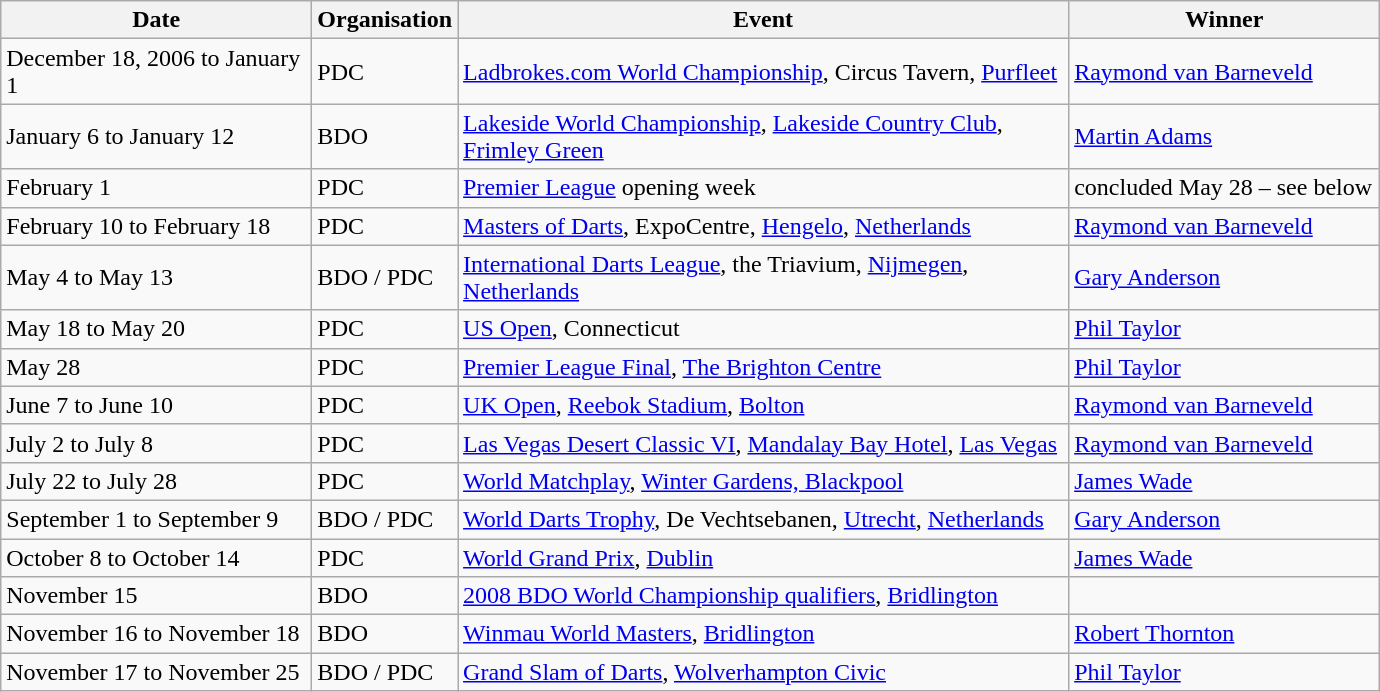<table class=wikitable style="text-align:left" style="font-size:85%;">
<tr>
<th width=200>Date</th>
<th width=50>Organisation</th>
<th width=400>Event</th>
<th width=200>Winner</th>
</tr>
<tr>
<td>December 18, 2006 to January 1</td>
<td>PDC</td>
<td><a href='#'>Ladbrokes.com World Championship</a>, Circus Tavern, <a href='#'>Purfleet</a></td>
<td> <a href='#'>Raymond van Barneveld</a></td>
</tr>
<tr>
<td>January 6 to January 12</td>
<td>BDO</td>
<td><a href='#'>Lakeside World Championship</a>, <a href='#'>Lakeside Country Club</a>, <a href='#'>Frimley Green</a></td>
<td> <a href='#'>Martin Adams</a></td>
</tr>
<tr>
<td>February 1</td>
<td>PDC</td>
<td><a href='#'>Premier League</a> opening week</td>
<td>concluded May 28 – see below</td>
</tr>
<tr>
<td>February 10 to February 18</td>
<td>PDC</td>
<td><a href='#'>Masters of Darts</a>, ExpoCentre, <a href='#'>Hengelo</a>, <a href='#'>Netherlands</a></td>
<td> <a href='#'>Raymond van Barneveld</a></td>
</tr>
<tr>
<td>May 4 to May 13</td>
<td>BDO / PDC</td>
<td><a href='#'>International Darts League</a>, the Triavium, <a href='#'>Nijmegen</a>, <a href='#'>Netherlands</a></td>
<td> <a href='#'>Gary Anderson</a></td>
</tr>
<tr>
<td>May 18 to May 20</td>
<td>PDC</td>
<td><a href='#'>US Open</a>, Connecticut</td>
<td> <a href='#'>Phil Taylor</a></td>
</tr>
<tr>
<td>May 28</td>
<td>PDC</td>
<td><a href='#'>Premier League Final</a>, <a href='#'>The Brighton Centre</a></td>
<td> <a href='#'>Phil Taylor</a></td>
</tr>
<tr>
<td>June 7 to June 10</td>
<td>PDC</td>
<td><a href='#'>UK Open</a>, <a href='#'>Reebok Stadium</a>, <a href='#'>Bolton</a></td>
<td> <a href='#'>Raymond van Barneveld</a></td>
</tr>
<tr>
<td>July 2 to July 8</td>
<td>PDC</td>
<td><a href='#'>Las Vegas Desert Classic VI</a>, <a href='#'>Mandalay Bay Hotel</a>, <a href='#'>Las Vegas</a></td>
<td> <a href='#'>Raymond van Barneveld</a></td>
</tr>
<tr>
<td>July 22 to July 28</td>
<td>PDC</td>
<td><a href='#'>World Matchplay</a>, <a href='#'>Winter Gardens, Blackpool</a></td>
<td> <a href='#'>James Wade</a></td>
</tr>
<tr>
<td>September 1 to September 9</td>
<td>BDO / PDC</td>
<td><a href='#'>World Darts Trophy</a>, De Vechtsebanen, <a href='#'>Utrecht</a>, <a href='#'>Netherlands</a></td>
<td> <a href='#'>Gary Anderson</a></td>
</tr>
<tr>
<td>October 8 to October 14</td>
<td>PDC</td>
<td><a href='#'>World Grand Prix</a>, <a href='#'>Dublin</a></td>
<td> <a href='#'>James Wade</a></td>
</tr>
<tr>
<td>November 15</td>
<td>BDO</td>
<td><a href='#'>2008 BDO World Championship qualifiers</a>, <a href='#'>Bridlington</a></td>
<td></td>
</tr>
<tr>
<td>November 16 to November 18</td>
<td>BDO</td>
<td><a href='#'>Winmau World Masters</a>, <a href='#'>Bridlington</a></td>
<td> <a href='#'>Robert Thornton</a></td>
</tr>
<tr>
<td>November 17 to November 25</td>
<td>BDO / PDC</td>
<td><a href='#'>Grand Slam of Darts</a>, <a href='#'>Wolverhampton Civic</a></td>
<td> <a href='#'>Phil Taylor</a></td>
</tr>
</table>
